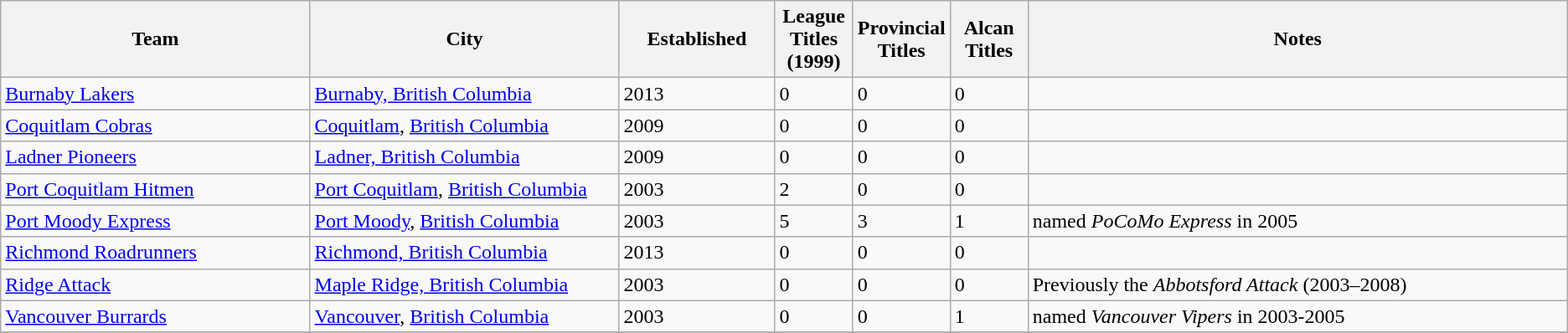<table class="wikitable sortable">
<tr>
<th bgcolor="#DDDDFF" width="20%">Team</th>
<th bgcolor="#DDDDFF" width="20%">City</th>
<th bgcolor="#DDDDFF" width="10%">Established</th>
<th bgcolor="#DDDDFF" width="5%">League Titles (1999)</th>
<th bgcolor="#DDDDFF" width="5%">Provincial Titles</th>
<th bgcolor="#DDDDFF" width="5%">Alcan Titles</th>
<th bgcolor="#DDDDFF" width="40%" class="unsortable">Notes</th>
</tr>
<tr>
<td><a href='#'>Burnaby Lakers</a></td>
<td><a href='#'>Burnaby, British Columbia</a></td>
<td>2013</td>
<td>0</td>
<td>0</td>
<td>0</td>
<td></td>
</tr>
<tr>
<td><a href='#'>Coquitlam Cobras</a></td>
<td><a href='#'>Coquitlam</a>, <a href='#'>British Columbia</a></td>
<td>2009</td>
<td>0</td>
<td>0</td>
<td>0</td>
<td></td>
</tr>
<tr>
<td><a href='#'>Ladner Pioneers</a></td>
<td><a href='#'>Ladner, British Columbia</a></td>
<td>2009</td>
<td>0</td>
<td>0</td>
<td>0</td>
<td></td>
</tr>
<tr>
<td><a href='#'>Port Coquitlam Hitmen</a></td>
<td><a href='#'>Port Coquitlam</a>, <a href='#'>British Columbia</a></td>
<td>2003</td>
<td>2</td>
<td>0</td>
<td>0</td>
<td></td>
</tr>
<tr>
<td><a href='#'>Port Moody Express</a></td>
<td><a href='#'>Port Moody</a>, <a href='#'>British Columbia</a></td>
<td>2003</td>
<td>5</td>
<td>3</td>
<td>1</td>
<td>named <em>PoCoMo Express</em> in 2005</td>
</tr>
<tr>
<td><a href='#'>Richmond Roadrunners</a></td>
<td><a href='#'>Richmond, British Columbia</a></td>
<td>2013</td>
<td>0</td>
<td>0</td>
<td>0</td>
<td></td>
</tr>
<tr>
<td><a href='#'>Ridge Attack</a></td>
<td><a href='#'>Maple Ridge, British Columbia</a></td>
<td>2003</td>
<td>0</td>
<td>0</td>
<td>0</td>
<td>Previously the <em>Abbotsford Attack</em> (2003–2008)</td>
</tr>
<tr>
<td><a href='#'>Vancouver Burrards</a></td>
<td><a href='#'>Vancouver</a>, <a href='#'>British Columbia</a></td>
<td>2003</td>
<td>0</td>
<td>0</td>
<td>1</td>
<td>named <em>Vancouver Vipers</em> in 2003-2005</td>
</tr>
<tr>
</tr>
</table>
